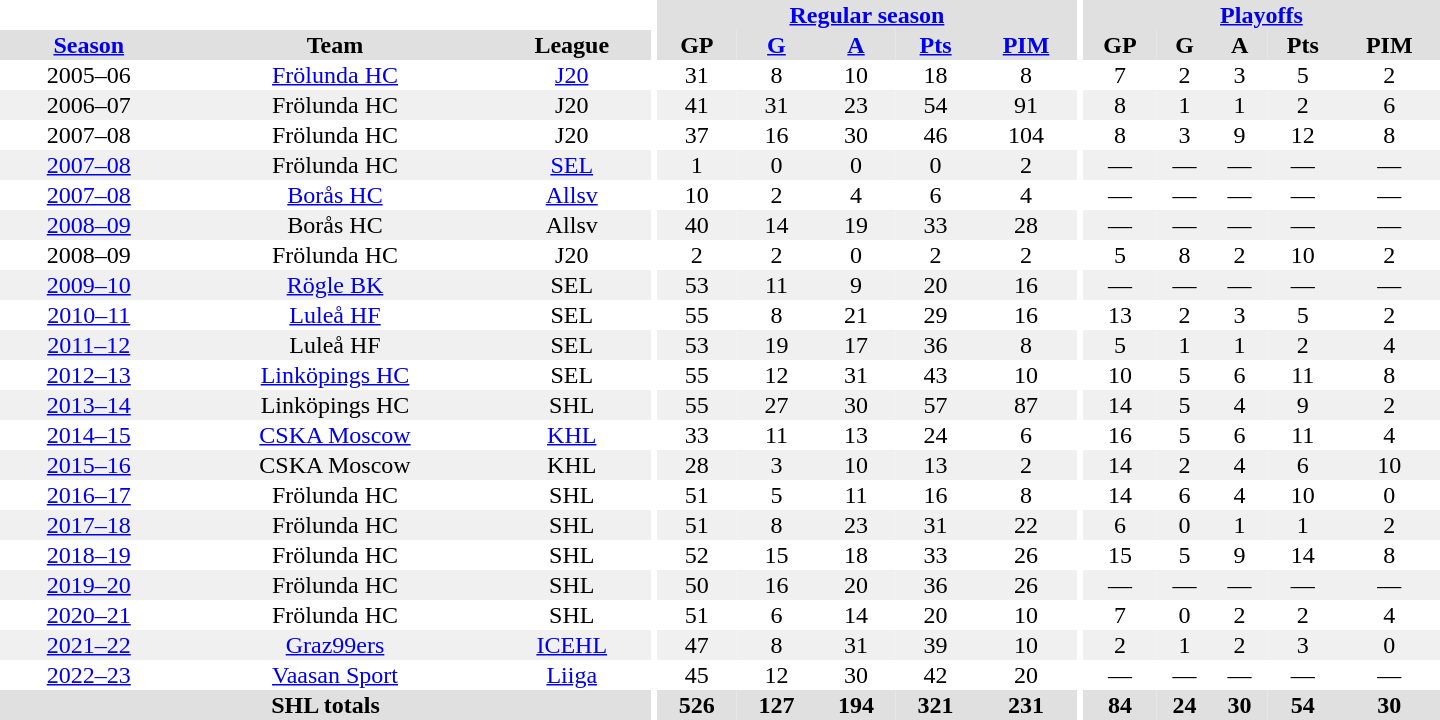<table border="0" cellpadding="1" cellspacing="0" style="text-align:center; width:60em">
<tr bgcolor="#e0e0e0">
<th colspan="3" bgcolor="#ffffff"></th>
<th rowspan="99" bgcolor="#ffffff"></th>
<th colspan="5"><a href='#'>Regular season</a></th>
<th rowspan="99" bgcolor="#ffffff"></th>
<th colspan="5"><a href='#'>Playoffs</a></th>
</tr>
<tr bgcolor="#e0e0e0">
<th><a href='#'>Season</a></th>
<th>Team</th>
<th>League</th>
<th>GP</th>
<th><a href='#'>G</a></th>
<th><a href='#'>A</a></th>
<th><a href='#'>Pts</a></th>
<th><a href='#'>PIM</a></th>
<th>GP</th>
<th>G</th>
<th>A</th>
<th>Pts</th>
<th>PIM</th>
</tr>
<tr>
<td>2005–06</td>
<td><a href='#'>Frölunda HC</a></td>
<td><a href='#'>J20</a></td>
<td>31</td>
<td>8</td>
<td>10</td>
<td>18</td>
<td>8</td>
<td>7</td>
<td>2</td>
<td>3</td>
<td>5</td>
<td>2</td>
</tr>
<tr bgcolor="#f0f0f0">
<td>2006–07</td>
<td>Frölunda HC</td>
<td>J20</td>
<td>41</td>
<td>31</td>
<td>23</td>
<td>54</td>
<td>91</td>
<td>8</td>
<td>1</td>
<td>1</td>
<td>2</td>
<td>6</td>
</tr>
<tr>
<td>2007–08</td>
<td>Frölunda HC</td>
<td>J20</td>
<td>37</td>
<td>16</td>
<td>30</td>
<td>46</td>
<td>104</td>
<td>8</td>
<td>3</td>
<td>9</td>
<td>12</td>
<td>8</td>
</tr>
<tr bgcolor="#f0f0f0">
<td><a href='#'>2007–08</a></td>
<td>Frölunda HC</td>
<td><a href='#'>SEL</a></td>
<td>1</td>
<td>0</td>
<td>0</td>
<td>0</td>
<td>2</td>
<td>—</td>
<td>—</td>
<td>—</td>
<td>—</td>
<td>—</td>
</tr>
<tr>
<td><a href='#'>2007–08</a></td>
<td><a href='#'>Borås HC</a></td>
<td><a href='#'>Allsv</a></td>
<td>10</td>
<td>2</td>
<td>4</td>
<td>6</td>
<td>4</td>
<td>—</td>
<td>—</td>
<td>—</td>
<td>—</td>
<td>—</td>
</tr>
<tr bgcolor="#f0f0f0">
<td><a href='#'>2008–09</a></td>
<td>Borås HC</td>
<td>Allsv</td>
<td>40</td>
<td>14</td>
<td>19</td>
<td>33</td>
<td>28</td>
<td>—</td>
<td>—</td>
<td>—</td>
<td>—</td>
<td>—</td>
</tr>
<tr>
<td>2008–09</td>
<td>Frölunda HC</td>
<td>J20</td>
<td>2</td>
<td>2</td>
<td>0</td>
<td>2</td>
<td>2</td>
<td>5</td>
<td>8</td>
<td>2</td>
<td>10</td>
<td>2</td>
</tr>
<tr bgcolor="#f0f0f0">
<td><a href='#'>2009–10</a></td>
<td><a href='#'>Rögle BK</a></td>
<td>SEL</td>
<td>53</td>
<td>11</td>
<td>9</td>
<td>20</td>
<td>16</td>
<td>—</td>
<td>—</td>
<td>—</td>
<td>—</td>
<td>—</td>
</tr>
<tr>
<td><a href='#'>2010–11</a></td>
<td><a href='#'>Luleå HF</a></td>
<td>SEL</td>
<td>55</td>
<td>8</td>
<td>21</td>
<td>29</td>
<td>16</td>
<td>13</td>
<td>2</td>
<td>3</td>
<td>5</td>
<td>2</td>
</tr>
<tr bgcolor="#f0f0f0">
<td><a href='#'>2011–12</a></td>
<td>Luleå HF</td>
<td>SEL</td>
<td>53</td>
<td>19</td>
<td>17</td>
<td>36</td>
<td>8</td>
<td>5</td>
<td>1</td>
<td>1</td>
<td>2</td>
<td>4</td>
</tr>
<tr>
<td><a href='#'>2012–13</a></td>
<td><a href='#'>Linköpings HC</a></td>
<td>SEL</td>
<td>55</td>
<td>12</td>
<td>31</td>
<td>43</td>
<td>10</td>
<td>10</td>
<td>5</td>
<td>6</td>
<td>11</td>
<td>8</td>
</tr>
<tr bgcolor="#f0f0f0">
<td><a href='#'>2013–14</a></td>
<td>Linköpings HC</td>
<td>SHL</td>
<td>55</td>
<td>27</td>
<td>30</td>
<td>57</td>
<td>87</td>
<td>14</td>
<td>5</td>
<td>4</td>
<td>9</td>
<td>2</td>
</tr>
<tr>
<td><a href='#'>2014–15</a></td>
<td><a href='#'>CSKA Moscow</a></td>
<td><a href='#'>KHL</a></td>
<td>33</td>
<td>11</td>
<td>13</td>
<td>24</td>
<td>6</td>
<td>16</td>
<td>5</td>
<td>6</td>
<td>11</td>
<td>4</td>
</tr>
<tr bgcolor="#f0f0f0">
<td><a href='#'>2015–16</a></td>
<td>CSKA Moscow</td>
<td>KHL</td>
<td>28</td>
<td>3</td>
<td>10</td>
<td>13</td>
<td>2</td>
<td>14</td>
<td>2</td>
<td>4</td>
<td>6</td>
<td>10</td>
</tr>
<tr>
<td><a href='#'>2016–17</a></td>
<td>Frölunda HC</td>
<td>SHL</td>
<td>51</td>
<td>5</td>
<td>11</td>
<td>16</td>
<td>8</td>
<td>14</td>
<td>6</td>
<td>4</td>
<td>10</td>
<td>0</td>
</tr>
<tr bgcolor="#f0f0f0">
<td><a href='#'>2017–18</a></td>
<td>Frölunda HC</td>
<td>SHL</td>
<td>51</td>
<td>8</td>
<td>23</td>
<td>31</td>
<td>22</td>
<td>6</td>
<td>0</td>
<td>1</td>
<td>1</td>
<td>2</td>
</tr>
<tr>
<td><a href='#'>2018–19</a></td>
<td>Frölunda HC</td>
<td>SHL</td>
<td>52</td>
<td>15</td>
<td>18</td>
<td>33</td>
<td>26</td>
<td>15</td>
<td>5</td>
<td>9</td>
<td>14</td>
<td>8</td>
</tr>
<tr bgcolor="#f0f0f0">
<td><a href='#'>2019–20</a></td>
<td>Frölunda HC</td>
<td>SHL</td>
<td>50</td>
<td>16</td>
<td>20</td>
<td>36</td>
<td>26</td>
<td>—</td>
<td>—</td>
<td>—</td>
<td>—</td>
<td>—</td>
</tr>
<tr>
<td><a href='#'>2020–21</a></td>
<td>Frölunda HC</td>
<td>SHL</td>
<td>51</td>
<td>6</td>
<td>14</td>
<td>20</td>
<td>10</td>
<td>7</td>
<td>0</td>
<td>2</td>
<td>2</td>
<td>4</td>
</tr>
<tr bgcolor="#f0f0f0">
<td><a href='#'>2021–22</a></td>
<td><a href='#'>Graz99ers</a></td>
<td><a href='#'>ICEHL</a></td>
<td>47</td>
<td>8</td>
<td>31</td>
<td>39</td>
<td>10</td>
<td>2</td>
<td>1</td>
<td>2</td>
<td>3</td>
<td>0</td>
</tr>
<tr>
<td><a href='#'>2022–23</a></td>
<td><a href='#'>Vaasan Sport</a></td>
<td><a href='#'>Liiga</a></td>
<td>45</td>
<td>12</td>
<td>30</td>
<td>42</td>
<td>20</td>
<td>—</td>
<td>—</td>
<td>—</td>
<td>—</td>
<td>—</td>
</tr>
<tr bgcolor="#e0e0e0">
<th colspan="3">SHL totals</th>
<th>526</th>
<th>127</th>
<th>194</th>
<th>321</th>
<th>231</th>
<th>84</th>
<th>24</th>
<th>30</th>
<th>54</th>
<th>30</th>
</tr>
</table>
